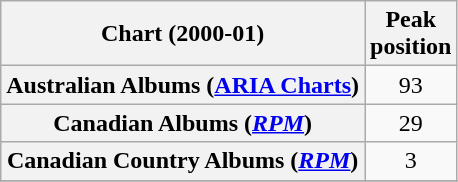<table class="wikitable sortable plainrowheaders" style="text-align:center">
<tr>
<th scope="col">Chart (2000-01)</th>
<th scope="col">Peak<br> position</th>
</tr>
<tr>
<th scope="row">Australian Albums (<a href='#'>ARIA Charts</a>)</th>
<td>93</td>
</tr>
<tr>
<th scope="row">Canadian Albums (<em><a href='#'>RPM</a></em>)</th>
<td>29</td>
</tr>
<tr>
<th scope="row">Canadian Country Albums (<em><a href='#'>RPM</a></em>)</th>
<td>3</td>
</tr>
<tr>
</tr>
<tr>
</tr>
</table>
